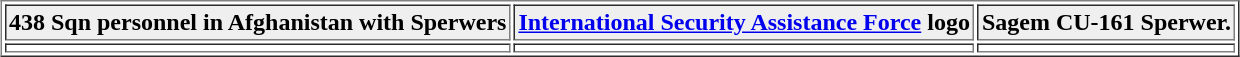<table align="center" border="1" cellpadding="2">
<tr>
<th style="background:#efefef;"><strong>438 Sqn personnel in Afghanistan with Sperwers</strong></th>
<th style="background:#efefef;"><strong><a href='#'>International Security Assistance Force</a> logo</strong></th>
<th style="background:#efefef;"><strong>Sagem CU-161 Sperwer.</strong></th>
</tr>
<tr>
<td align="center"></td>
<td align="center"></td>
<td align="center"></td>
</tr>
</table>
